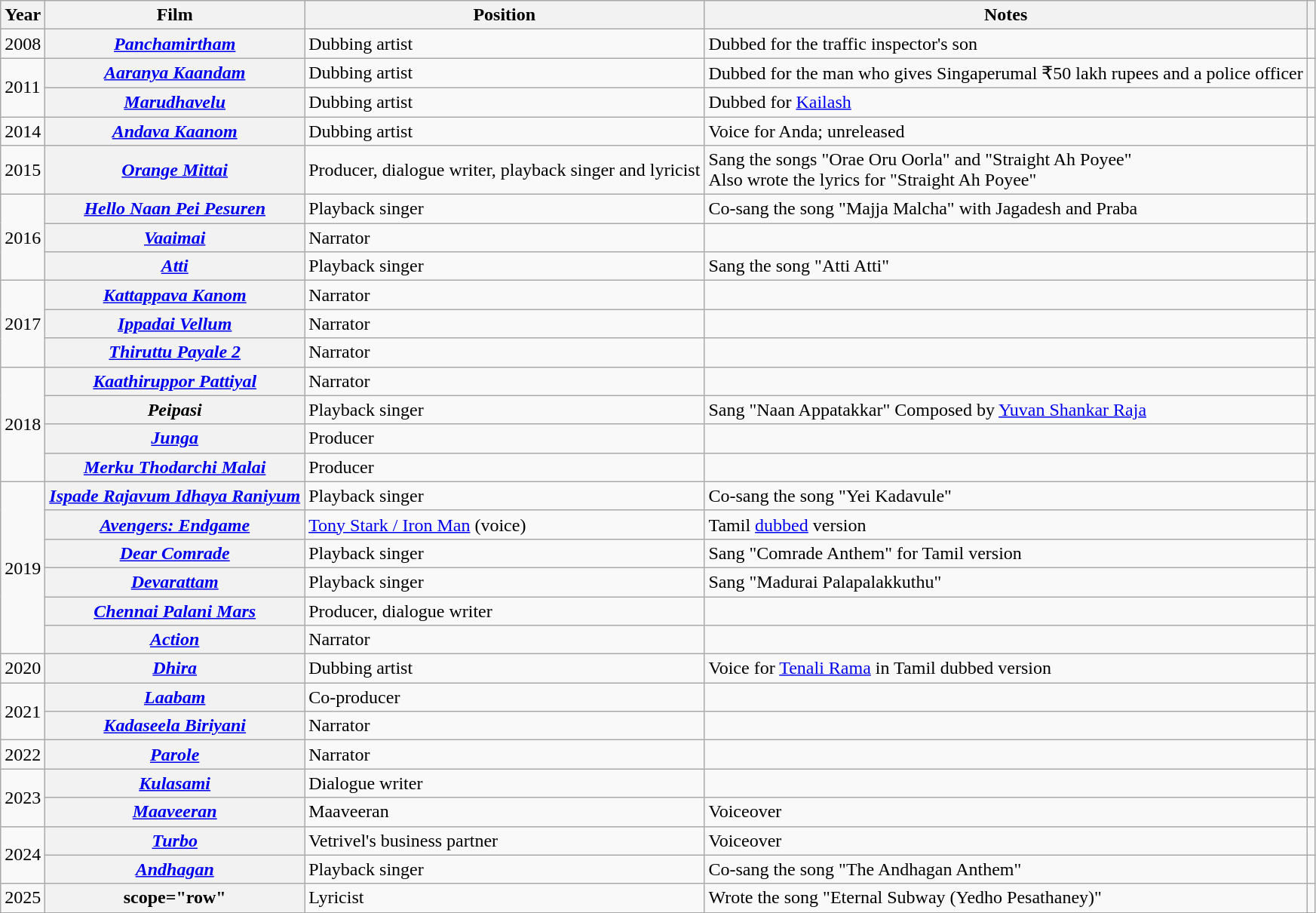<table class="wikitable plainrowheaders sortable" style="margin-right: 0;">
<tr>
<th scope="col">Year</th>
<th scope="col">Film</th>
<th scope="col">Position</th>
<th scope="col" class="unsortable">Notes</th>
<th scope="col" class="unsortable"></th>
</tr>
<tr>
<td>2008</td>
<th scope="row"><em><a href='#'>Panchamirtham</a></em></th>
<td>Dubbing artist</td>
<td>Dubbed for the traffic inspector's son</td>
<td style="text-align:center;"></td>
</tr>
<tr>
<td rowspan="2">2011</td>
<th scope="row"><em><a href='#'>Aaranya Kaandam</a></em></th>
<td>Dubbing artist</td>
<td>Dubbed for the man who gives Singaperumal ₹50 lakh rupees and a police officer</td>
<td style="text-align:center;"></td>
</tr>
<tr>
<th scope="row"><em><a href='#'>Marudhavelu</a></em></th>
<td>Dubbing artist</td>
<td>Dubbed for <a href='#'>Kailash</a></td>
<td style="text-align:center;"></td>
</tr>
<tr>
<td>2014</td>
<th scope="row"><em><a href='#'>Andava Kaanom</a></em></th>
<td>Dubbing artist</td>
<td>Voice for Anda; unreleased</td>
<td style="text-align:center;"></td>
</tr>
<tr>
<td>2015</td>
<th scope="row"><em><a href='#'>Orange Mittai</a></em></th>
<td>Producer, dialogue writer, playback singer and lyricist</td>
<td>Sang the songs "Orae Oru Oorla" and "Straight Ah Poyee"<br>Also wrote the lyrics for "Straight Ah Poyee"</td>
<td style="text-align:center;"><br></td>
</tr>
<tr>
<td rowspan="3">2016</td>
<th scope="row"><em><a href='#'>Hello Naan Pei Pesuren</a></em></th>
<td>Playback singer</td>
<td>Co-sang the song "Majja Malcha" with Jagadesh and Praba</td>
<td style="text-align:center;"><br></td>
</tr>
<tr>
<th scope="row"><em><a href='#'>Vaaimai</a></em></th>
<td>Narrator</td>
<td></td>
<td style="text-align:center;"></td>
</tr>
<tr>
<th scope="row"><em><a href='#'>Atti</a></em></th>
<td>Playback singer</td>
<td>Sang the song "Atti Atti"</td>
<td style="text-align:center;"></td>
</tr>
<tr>
<td rowspan="3">2017</td>
<th scope="row"><em><a href='#'>Kattappava Kanom</a></em></th>
<td>Narrator</td>
<td></td>
<td style="text-align:center;"></td>
</tr>
<tr>
<th scope="row"><em><a href='#'>Ippadai Vellum</a></em></th>
<td>Narrator</td>
<td></td>
<td style="text-align:center;"></td>
</tr>
<tr>
<th scope="row"><em><a href='#'>Thiruttu Payale 2</a></em></th>
<td>Narrator</td>
<td></td>
<td style="text-align:center;"><br></td>
</tr>
<tr>
<td rowspan="4">2018</td>
<th scope="row"><em><a href='#'>Kaathiruppor Pattiyal</a></em></th>
<td>Narrator</td>
<td></td>
<td style="text-align:center;"></td>
</tr>
<tr>
<th scope="row"><em>Peipasi</em></th>
<td>Playback singer</td>
<td>Sang "Naan Appatakkar" Composed by <a href='#'>Yuvan Shankar Raja</a></td>
<td style="text-align:center;"></td>
</tr>
<tr>
<th scope="row"><em><a href='#'>Junga</a></em></th>
<td>Producer</td>
<td></td>
<td style="text-align:center;"></td>
</tr>
<tr>
<th scope="row"><em><a href='#'>Merku Thodarchi Malai</a></em></th>
<td>Producer</td>
<td></td>
<td style="text-align:center;"></td>
</tr>
<tr>
<td rowspan="6">2019</td>
<th scope="row"><em><a href='#'>Ispade Rajavum Idhaya Raniyum</a></em></th>
<td>Playback singer</td>
<td>Co-sang the song "Yei Kadavule"</td>
<td style="text-align:center;"></td>
</tr>
<tr>
<th scope="row"><em><a href='#'>Avengers: Endgame</a></em></th>
<td><a href='#'>Tony Stark / Iron Man</a> (voice)</td>
<td>Tamil <a href='#'>dubbed</a> version</td>
<td style="text-align:center;"></td>
</tr>
<tr>
<th scope="row"><em><a href='#'>Dear Comrade</a></em></th>
<td>Playback singer</td>
<td>Sang "Comrade Anthem" for Tamil version</td>
<td style="text-align:center;"></td>
</tr>
<tr>
<th scope="row"><em><a href='#'>Devarattam</a></em></th>
<td>Playback singer</td>
<td>Sang "Madurai Palapalakkuthu"</td>
<td style="text-align:center;"></td>
</tr>
<tr>
<th scope="row"><em><a href='#'>Chennai Palani Mars</a></em></th>
<td>Producer, dialogue writer</td>
<td></td>
<td style="text-align:center;"></td>
</tr>
<tr>
<th scope="row"><em><a href='#'>Action</a></em></th>
<td>Narrator</td>
<td></td>
<td style="text-align:center;"></td>
</tr>
<tr>
<td>2020</td>
<th scope="row"><em><a href='#'>Dhira</a></em></th>
<td>Dubbing artist</td>
<td>Voice for <a href='#'>Tenali Rama</a> in Tamil dubbed version</td>
<td style="text-align:center;"></td>
</tr>
<tr>
<td rowspan="2">2021</td>
<th scope="row"><em><a href='#'>Laabam</a></em></th>
<td>Co-producer</td>
<td></td>
<td style="text-align:center;"></td>
</tr>
<tr>
<th scope="row"><em><a href='#'>Kadaseela Biriyani</a></em></th>
<td>Narrator</td>
<td></td>
<td style="text-align:center;"></td>
</tr>
<tr>
<td>2022</td>
<th scope ="row"><em><a href='#'>Parole</a></em></th>
<td>Narrator</td>
<td></td>
<td style ="text-align:center;"></td>
</tr>
<tr>
<td rowspan="2">2023</td>
<th scope="row"><em><a href='#'>Kulasami</a></em></th>
<td>Dialogue writer</td>
<td></td>
<td style ="text-align:center;"></td>
</tr>
<tr>
<th scope="row"><em><a href='#'>Maaveeran</a></em></th>
<td>Maaveeran</td>
<td>Voiceover</td>
<td style ="text-align:center;"></td>
</tr>
<tr>
<td rowspan="2">2024</td>
<th scope ="row"><em><a href='#'>Turbo</a></em></th>
<td>Vetrivel's business partner</td>
<td>Voiceover</td>
<td style="text-align:center;"></td>
</tr>
<tr>
<th scope="row"><em><a href='#'>Andhagan</a></em></th>
<td>Playback singer</td>
<td>Co-sang the song "The Andhagan Anthem"</td>
<td style="text-align:center;"></td>
</tr>
<tr>
<td>2025</td>
<th>scope="row" </th>
<td>Lyricist</td>
<td>Wrote the song "Eternal Subway (Yedho Pesathaney)"</td>
<td style="text-align:center;"></td>
</tr>
</table>
